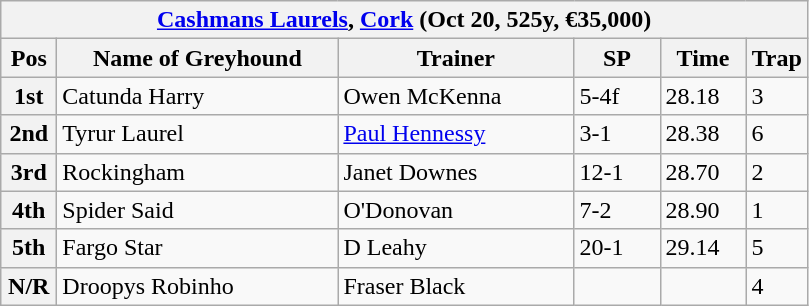<table class="wikitable">
<tr>
<th colspan="6"><a href='#'>Cashmans Laurels</a>, <a href='#'>Cork</a> (Oct 20, 525y, €35,000)</th>
</tr>
<tr>
<th width=30>Pos</th>
<th width=180>Name of Greyhound</th>
<th width=150>Trainer</th>
<th width=50>SP</th>
<th width=50>Time</th>
<th width=30>Trap</th>
</tr>
<tr>
<th>1st</th>
<td>Catunda Harry</td>
<td>Owen McKenna</td>
<td>5-4f</td>
<td>28.18</td>
<td>3</td>
</tr>
<tr>
<th>2nd</th>
<td>Tyrur Laurel</td>
<td><a href='#'>Paul Hennessy</a></td>
<td>3-1</td>
<td>28.38</td>
<td>6</td>
</tr>
<tr>
<th>3rd</th>
<td>Rockingham</td>
<td>Janet Downes</td>
<td>12-1</td>
<td>28.70</td>
<td>2</td>
</tr>
<tr>
<th>4th</th>
<td>Spider Said</td>
<td>O'Donovan</td>
<td>7-2</td>
<td>28.90</td>
<td>1</td>
</tr>
<tr>
<th>5th</th>
<td>Fargo Star</td>
<td>D Leahy</td>
<td>20-1</td>
<td>29.14</td>
<td>5</td>
</tr>
<tr>
<th>N/R</th>
<td>Droopys Robinho</td>
<td>Fraser Black</td>
<td></td>
<td></td>
<td>4</td>
</tr>
</table>
